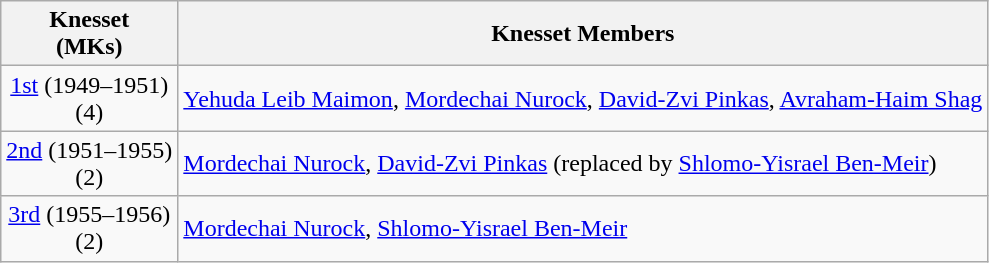<table class="wikitable" style="text-align:center;">
<tr>
<th>Knesset<br>(MKs)</th>
<th>Knesset Members</th>
</tr>
<tr>
<td><a href='#'>1st</a> (1949–1951)<br>(4)</td>
<td align=left><a href='#'>Yehuda Leib Maimon</a>, <a href='#'>Mordechai Nurock</a>, <a href='#'>David-Zvi Pinkas</a>, <a href='#'>Avraham-Haim Shag</a></td>
</tr>
<tr>
<td><a href='#'>2nd</a> (1951–1955)<br>(2)</td>
<td align=left><a href='#'>Mordechai Nurock</a>, <a href='#'>David-Zvi Pinkas</a> (replaced by <a href='#'>Shlomo-Yisrael Ben-Meir</a>)</td>
</tr>
<tr>
<td><a href='#'>3rd</a> (1955–1956)<br>(2)</td>
<td align=left><a href='#'>Mordechai Nurock</a>, <a href='#'>Shlomo-Yisrael Ben-Meir</a></td>
</tr>
</table>
